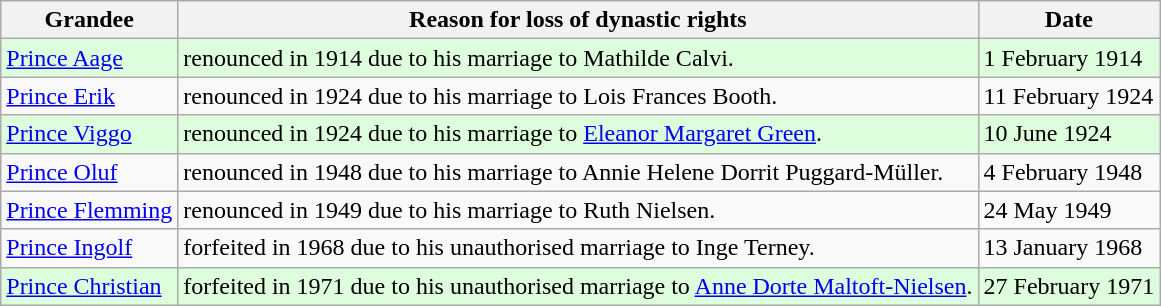<table class="wikitable">
<tr>
<th>Grandee</th>
<th>Reason for loss of dynastic rights</th>
<th>Date</th>
</tr>
<tr style="background:#DDFDDD">
<td><a href='#'>Prince Aage</a></td>
<td>renounced in 1914 due to his marriage to Mathilde Calvi.</td>
<td>1 February 1914</td>
</tr>
<tr>
<td><a href='#'>Prince Erik</a></td>
<td>renounced in 1924 due to his marriage to Lois Frances Booth.</td>
<td>11 February 1924</td>
</tr>
<tr style="background:#DDFDDD">
<td><a href='#'>Prince Viggo</a></td>
<td>renounced in 1924 due to his marriage to <a href='#'>Eleanor Margaret Green</a>.</td>
<td>10 June 1924</td>
</tr>
<tr>
<td><a href='#'>Prince Oluf</a></td>
<td>renounced in 1948 due to his marriage to Annie Helene Dorrit Puggard-Müller.</td>
<td>4 February 1948</td>
</tr>
<tr>
<td><a href='#'>Prince Flemming</a></td>
<td>renounced in 1949 due to his marriage to Ruth Nielsen.</td>
<td>24 May 1949</td>
</tr>
<tr>
<td><a href='#'>Prince Ingolf</a></td>
<td>forfeited in 1968 due to his unauthorised marriage to Inge Terney.</td>
<td>13 January 1968</td>
</tr>
<tr style="background:#DDFDDD">
<td><a href='#'>Prince Christian</a></td>
<td>forfeited in 1971 due to his unauthorised marriage to <a href='#'>Anne Dorte Maltoft-Nielsen</a>.</td>
<td>27 February 1971</td>
</tr>
</table>
